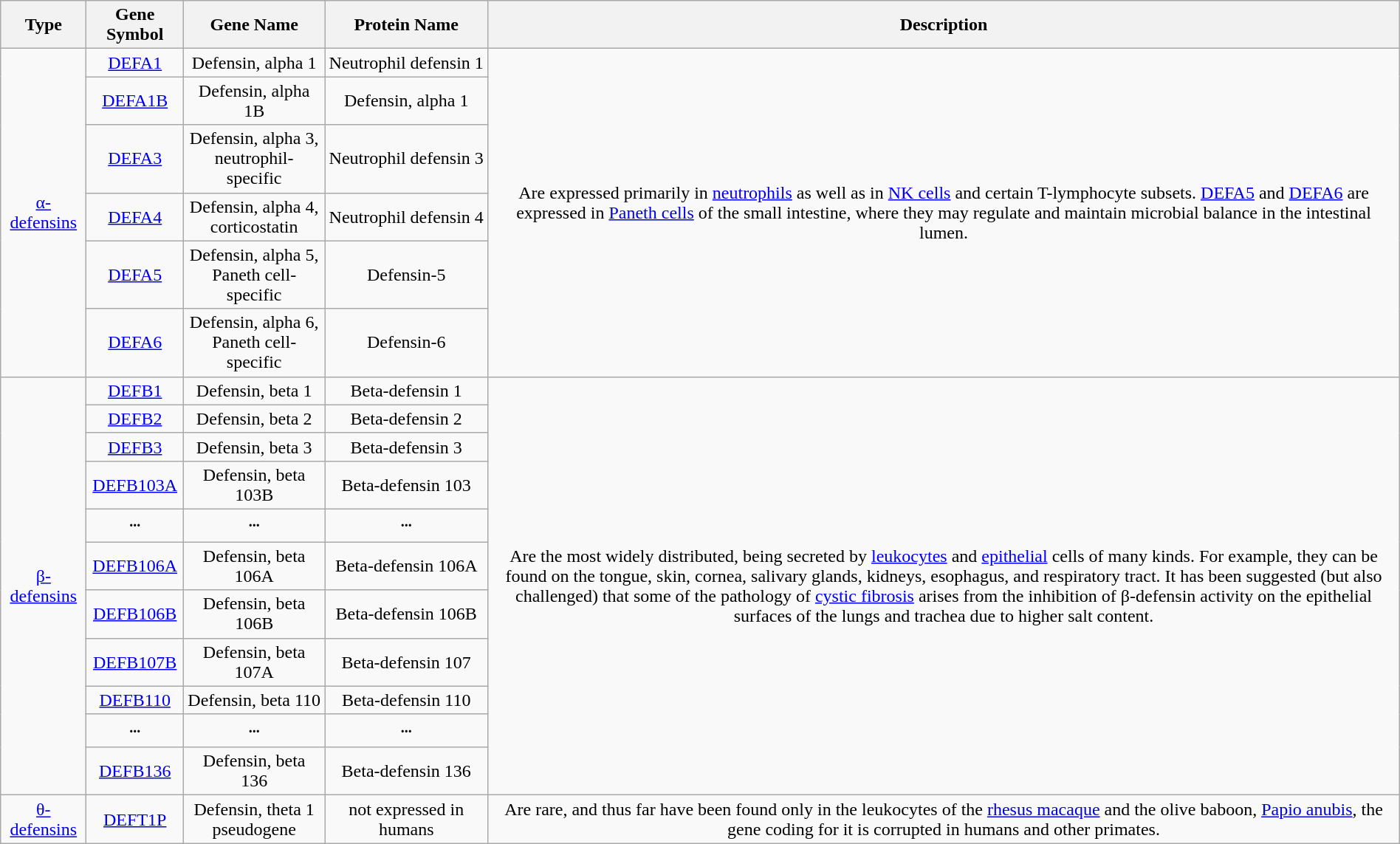<table class="wikitable sortable mw-collapsible mw-collapsed" style="text-align:center;width:100%;">
<tr>
<th style="width:70px">Type</th>
<th>Gene Symbol</th>
<th style="width:120px">Gene Name</th>
<th style="width:140px">Protein Name</th>
<th>Description</th>
</tr>
<tr>
<td rowspan="6"><a href='#'>α-defensins</a></td>
<td><a href='#'>DEFA1</a></td>
<td>Defensin, alpha 1</td>
<td>Neutrophil defensin 1</td>
<td rowspan="6">Are expressed primarily in <a href='#'>neutrophils</a> as well as in <a href='#'>NK cells</a> and certain T-lymphocyte subsets. <a href='#'>DEFA5</a> and <a href='#'>DEFA6</a> are expressed in <a href='#'>Paneth cells</a> of the small intestine, where they may regulate and maintain microbial balance in the intestinal lumen.</td>
</tr>
<tr>
<td><a href='#'>DEFA1B</a></td>
<td>Defensin, alpha 1B</td>
<td>Defensin, alpha 1</td>
</tr>
<tr>
<td><a href='#'>DEFA3</a></td>
<td>Defensin, alpha 3, neutrophil-specific</td>
<td>Neutrophil defensin 3</td>
</tr>
<tr>
<td><a href='#'>DEFA4</a></td>
<td>Defensin, alpha 4, corticostatin</td>
<td>Neutrophil defensin 4</td>
</tr>
<tr>
<td><a href='#'>DEFA5</a></td>
<td>Defensin, alpha 5, Paneth cell-specific</td>
<td>Defensin-5</td>
</tr>
<tr>
<td><a href='#'>DEFA6</a></td>
<td>Defensin, alpha 6, Paneth cell-specific</td>
<td>Defensin-6</td>
</tr>
<tr>
<td rowspan="11"><a href='#'>β-defensins</a></td>
<td><a href='#'>DEFB1</a></td>
<td>Defensin, beta 1</td>
<td>Beta-defensin 1</td>
<td rowspan="11">Are the most widely distributed, being secreted by <a href='#'>leukocytes</a> and <a href='#'>epithelial</a> cells of many kinds. For example, they can be found on the tongue, skin, cornea, salivary glands, kidneys, esophagus, and respiratory tract. It has been suggested (but also challenged)  that some of the pathology of <a href='#'>cystic fibrosis</a> arises from the inhibition of β-defensin activity on the epithelial surfaces of the lungs and trachea due to higher salt content.</td>
</tr>
<tr>
<td><a href='#'>DEFB2</a></td>
<td>Defensin, beta 2</td>
<td>Beta-defensin 2</td>
</tr>
<tr>
<td><a href='#'>DEFB3</a></td>
<td>Defensin, beta 3</td>
<td>Beta-defensin 3</td>
</tr>
<tr>
<td><a href='#'>DEFB103A</a></td>
<td>Defensin, beta 103B</td>
<td>Beta-defensin 103</td>
</tr>
<tr>
<td><sup><strong>...</strong></sup></td>
<td><sup><strong>...</strong></sup></td>
<td><sup><strong>...</strong></sup></td>
</tr>
<tr>
<td><a href='#'>DEFB106A</a></td>
<td>Defensin, beta 106A</td>
<td>Beta-defensin 106A</td>
</tr>
<tr>
<td><a href='#'>DEFB106B</a></td>
<td>Defensin, beta 106B</td>
<td>Beta-defensin 106B</td>
</tr>
<tr>
<td><a href='#'>DEFB107B</a></td>
<td>Defensin, beta 107A</td>
<td>Beta-defensin 107</td>
</tr>
<tr>
<td><a href='#'>DEFB110</a></td>
<td>Defensin, beta 110</td>
<td>Beta-defensin 110</td>
</tr>
<tr>
<td><sup><strong>...</strong></sup></td>
<td><sup><strong>...</strong></sup></td>
<td><sup><strong>...</strong></sup></td>
</tr>
<tr>
<td><a href='#'>DEFB136</a></td>
<td>Defensin, beta 136</td>
<td>Beta-defensin 136</td>
</tr>
<tr>
<td><a href='#'>θ-defensins</a></td>
<td><a href='#'>DEFT1P</a></td>
<td>Defensin, theta 1 pseudogene</td>
<td>not expressed in humans</td>
<td>Are rare, and thus far have been found only in the leukocytes of the <a href='#'>rhesus macaque</a> and the olive baboon, <a href='#'>Papio anubis</a>, the gene coding for it is corrupted in humans and other primates.</td>
</tr>
</table>
